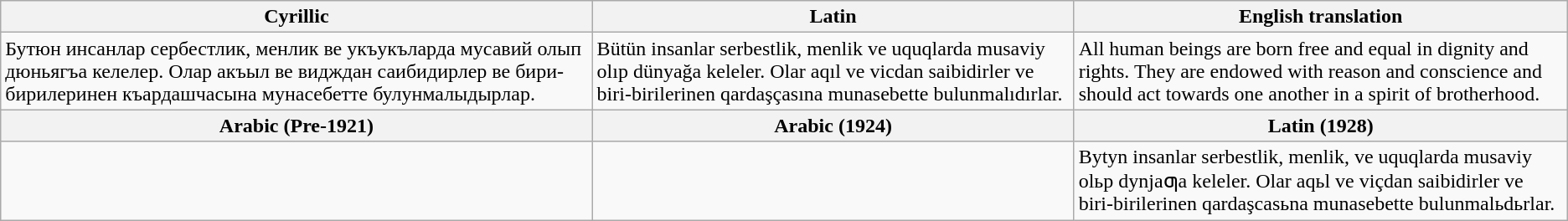<table class="wikitable">
<tr>
<th>Cyrillic</th>
<th>Latin</th>
<th>English translation</th>
</tr>
<tr>
<td>Бутюн инсанлар сербестлик, менлик ве укъукъларда мусавий олып дюньягъа келелер. Олар акъыл ве видждан саибидирлер ве бири-бирилеринен къардашчасына мунасебетте булунмалыдырлар.</td>
<td>Bütün insanlar serbestlik, menlik ve uquqlarda musaviy olıp dünyağa keleler. Olar aqıl ve vicdan saibidirler ve biri-birilerinen qardaşçasına munasebette bulunmalıdırlar.</td>
<td>All human beings are born free and equal in dignity and rights. They are endowed with reason and conscience and should act towards one another in a spirit of brotherhood.</td>
</tr>
<tr>
<th>Arabic (Pre-1921)</th>
<th>Arabic (1924)</th>
<th>Latin (1928)</th>
</tr>
<tr>
<td dir="rtl"></td>
<td dir="rtl"></td>
<td>Bytyn insanlar serbestlik, menlik, ve uquqlarda musaviy olьp dynjaƣa keleler. Olar aqьl ve viçdan saibidirler ve biri-birilerinen qardaşcasьna munasebette bulunmalьdьrlar.</td>
</tr>
</table>
